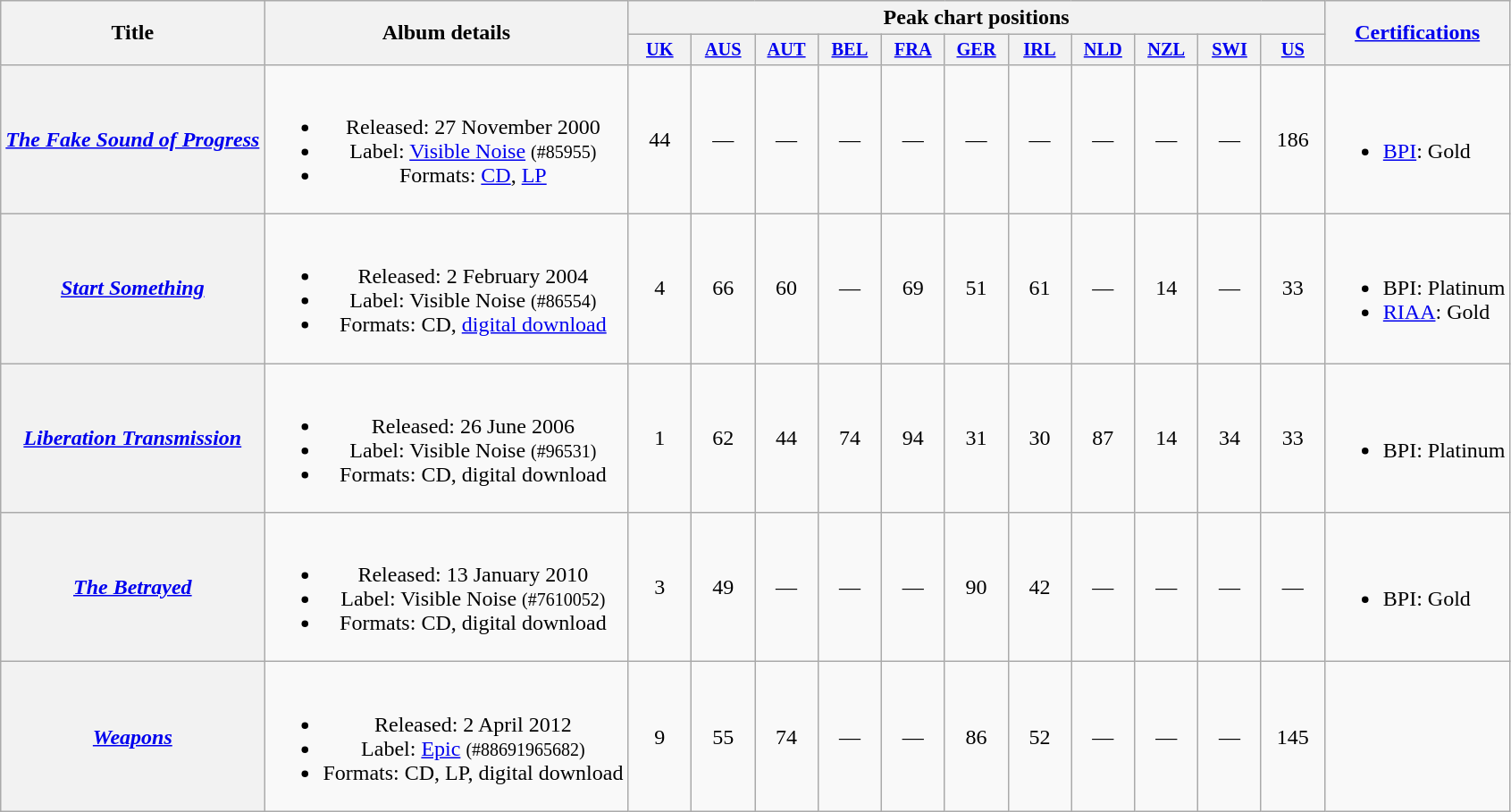<table class="wikitable plainrowheaders" style=text-align:center;>
<tr>
<th rowspan="2">Title</th>
<th rowspan="2">Album details</th>
<th colspan="11">Peak chart positions</th>
<th rowspan="2"><a href='#'>Certifications</a></th>
</tr>
<tr>
<th style="width:3em;font-size:85%"><a href='#'>UK</a><br></th>
<th style="width:3em;font-size:85%"><a href='#'>AUS</a><br></th>
<th style="width:3em;font-size:85%"><a href='#'>AUT</a><br></th>
<th style="width:3em;font-size:85%"><a href='#'>BEL</a><br></th>
<th style="width:3em;font-size:85%"><a href='#'>FRA</a><br></th>
<th style="width:3em;font-size:85%"><a href='#'>GER</a><br></th>
<th style="width:3em;font-size:85%"><a href='#'>IRL</a><br></th>
<th style="width:3em;font-size:85%"><a href='#'>NLD</a><br></th>
<th style="width:3em;font-size:85%"><a href='#'>NZL</a><br></th>
<th style="width:3em;font-size:85%"><a href='#'>SWI</a><br></th>
<th style="width:3em;font-size:85%"><a href='#'>US</a><br></th>
</tr>
<tr>
<th scope="row"><em><a href='#'>The Fake Sound of Progress</a></em></th>
<td><br><ul><li>Released: 27 November 2000</li><li>Label: <a href='#'>Visible Noise</a>  <small>(#85955)</small></li><li>Formats: <a href='#'>CD</a>, <a href='#'>LP</a></li></ul></td>
<td>44</td>
<td>—</td>
<td>—</td>
<td>—</td>
<td>—</td>
<td>—</td>
<td>—</td>
<td>—</td>
<td>—</td>
<td>—</td>
<td>186</td>
<td align=left><br><ul><li><a href='#'>BPI</a>: Gold</li></ul></td>
</tr>
<tr>
<th scope="row"><em><a href='#'>Start Something</a></em></th>
<td><br><ul><li>Released: 2 February 2004</li><li>Label: Visible Noise <small>(#86554)</small></li><li>Formats: CD, <a href='#'>digital download</a></li></ul></td>
<td>4</td>
<td>66</td>
<td>60</td>
<td>—</td>
<td>69</td>
<td>51</td>
<td>61</td>
<td>—</td>
<td>14</td>
<td>—</td>
<td>33</td>
<td align=left><br><ul><li>BPI: Platinum</li><li><a href='#'>RIAA</a>: Gold</li></ul></td>
</tr>
<tr>
<th scope="row"><em><a href='#'>Liberation Transmission</a></em></th>
<td><br><ul><li>Released: 26 June 2006</li><li>Label: Visible Noise  <small>(#96531)</small></li><li>Formats: CD, digital download</li></ul></td>
<td>1</td>
<td>62</td>
<td>44</td>
<td>74</td>
<td>94</td>
<td>31</td>
<td>30</td>
<td>87</td>
<td>14</td>
<td>34</td>
<td>33</td>
<td align=left><br><ul><li>BPI: Platinum</li></ul></td>
</tr>
<tr>
<th scope="row"><em><a href='#'>The Betrayed</a></em></th>
<td><br><ul><li>Released: 13 January 2010</li><li>Label: Visible Noise <small>(#7610052)</small></li><li>Formats: CD, digital download</li></ul></td>
<td>3</td>
<td>49</td>
<td>—</td>
<td>—</td>
<td>—</td>
<td>90</td>
<td>42</td>
<td>—</td>
<td>—</td>
<td>—</td>
<td>—</td>
<td align=left><br><ul><li>BPI: Gold</li></ul></td>
</tr>
<tr>
<th scope="row"><em><a href='#'>Weapons</a></em></th>
<td><br><ul><li>Released: 2 April 2012</li><li>Label: <a href='#'>Epic</a> <small>(#88691965682)</small></li><li>Formats: CD, LP, digital download</li></ul></td>
<td>9</td>
<td>55</td>
<td>74</td>
<td>—</td>
<td>—</td>
<td>86</td>
<td>52</td>
<td>—</td>
<td>—</td>
<td>—</td>
<td>145</td>
<td align=left></td>
</tr>
</table>
